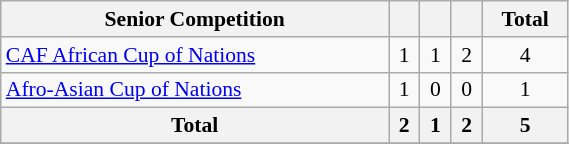<table class="wikitable" style="width:30%; font-size:90%; text-align:center">
<tr>
<th>Senior Competition</th>
<th></th>
<th></th>
<th></th>
<th>Total</th>
</tr>
<tr>
<td align=left><a href='#'>CAF African Cup of Nations</a></td>
<td>1</td>
<td>1</td>
<td>2</td>
<td>4</td>
</tr>
<tr>
<td align=left><a href='#'>Afro-Asian Cup of Nations</a></td>
<td>1</td>
<td>0</td>
<td>0</td>
<td>1</td>
</tr>
<tr>
<th>Total</th>
<th>2</th>
<th>1</th>
<th>2</th>
<th>5</th>
</tr>
<tr>
</tr>
</table>
